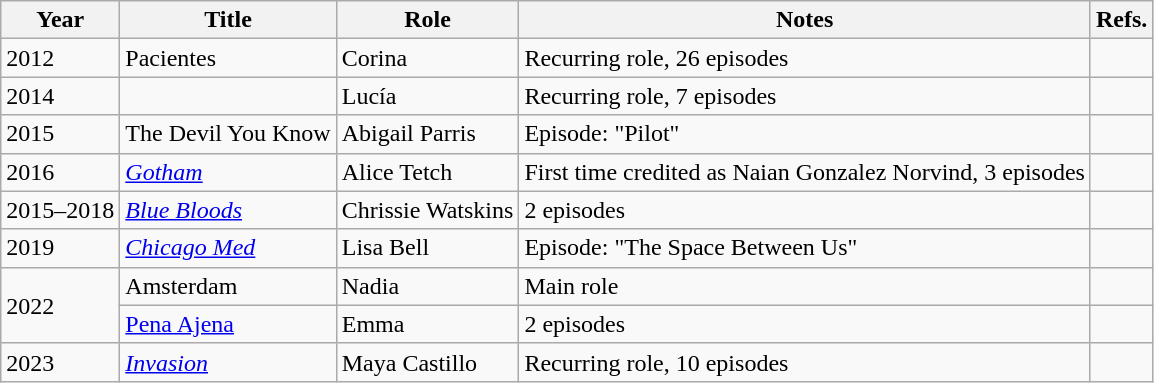<table class="wikitable">
<tr>
<th>Year</th>
<th>Title</th>
<th>Role</th>
<th>Notes</th>
<th>Refs.</th>
</tr>
<tr>
<td>2012</td>
<td>Pacientes</td>
<td>Corina</td>
<td>Recurring role, 26 episodes</td>
<td></td>
</tr>
<tr>
<td>2014</td>
<td></td>
<td>Lucía</td>
<td>Recurring role, 7 episodes</td>
<td></td>
</tr>
<tr>
<td>2015</td>
<td>The Devil You Know</td>
<td>Abigail Parris</td>
<td>Episode: "Pilot"</td>
<td></td>
</tr>
<tr>
<td>2016</td>
<td><em><a href='#'>Gotham</a></em></td>
<td>Alice Tetch</td>
<td>First time credited as Naian Gonzalez Norvind, 3 episodes</td>
<td></td>
</tr>
<tr>
<td>2015–2018</td>
<td><em><a href='#'>Blue Bloods</a></em></td>
<td>Chrissie Watskins</td>
<td>2 episodes</td>
<td></td>
</tr>
<tr>
<td>2019</td>
<td><em><a href='#'>Chicago Med</a></em></td>
<td>Lisa Bell</td>
<td>Episode: "The Space Between Us"</td>
<td></td>
</tr>
<tr>
<td rowspan="2">2022</td>
<td>Amsterdam</td>
<td>Nadia</td>
<td>Main role</td>
<td></td>
</tr>
<tr>
<td><a href='#'>Pena Ajena</a></td>
<td>Emma</td>
<td>2 episodes</td>
<td></td>
</tr>
<tr>
<td>2023</td>
<td><em><a href='#'>Invasion</a></em></td>
<td>Maya Castillo</td>
<td>Recurring role, 10 episodes</td>
<td></td>
</tr>
</table>
